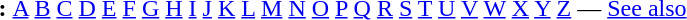<table id="toc" border="0">
<tr>
<th>:</th>
<td><a href='#'>A</a> <a href='#'>B</a> <a href='#'>C</a> <a href='#'>D</a> <a href='#'>E</a> <a href='#'>F</a> <a href='#'>G</a> <a href='#'>H</a> <a href='#'>I</a> <a href='#'>J</a> <a href='#'>K</a> <a href='#'>L</a> <a href='#'>M</a> <a href='#'>N</a> <a href='#'>O</a> <a href='#'>P</a> <a href='#'>Q</a> <a href='#'>R</a> <a href='#'>S</a> <a href='#'>T</a> <a href='#'>U</a> <a href='#'>V</a> <a href='#'>W</a> <a href='#'>X</a> <a href='#'>Y</a>  <a href='#'>Z</a> — <a href='#'>See also</a></td>
</tr>
</table>
